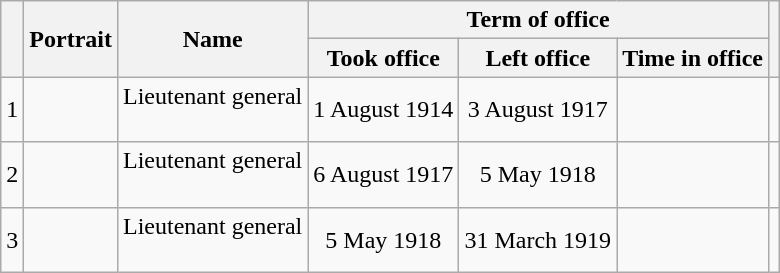<table class="wikitable" style="text-align:center">
<tr>
<th rowspan=2></th>
<th rowspan=2>Portrait</th>
<th rowspan=2>Name<br></th>
<th colspan=3>Term of office</th>
<th rowspan=2></th>
</tr>
<tr>
<th>Took office</th>
<th>Left office</th>
<th>Time in office</th>
</tr>
<tr>
<td>1</td>
<td></td>
<td>Lieutenant general<br><strong></strong><br></td>
<td>1 August 1914</td>
<td>3 August 1917</td>
<td></td>
<td></td>
</tr>
<tr>
<td>2</td>
<td></td>
<td>Lieutenant general<br><strong></strong><br></td>
<td>6 August 1917</td>
<td>5 May 1918</td>
<td></td>
<td><br></td>
</tr>
<tr>
<td>3</td>
<td></td>
<td>Lieutenant general<br><strong></strong><br></td>
<td>5 May 1918</td>
<td>31 March 1919</td>
<td></td>
<td></td>
</tr>
</table>
